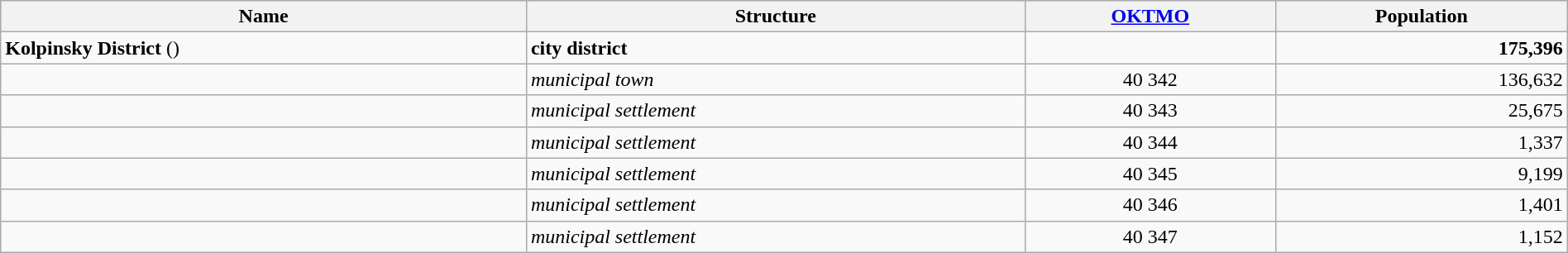<table width=100% class="wikitable">
<tr bgcolor="#CCCCFF" align="left">
<th>Name</th>
<th>Structure</th>
<th><a href='#'>OKTMO</a></th>
<th>Population</th>
</tr>
<tr valign="top">
<td><strong>Kolpinsky District</strong> ()</td>
<td align="left"><strong>city district</strong></td>
<td></td>
<td align="right"><strong>175,396</strong></td>
</tr>
<tr>
<td><br></td>
<td align="left"><em>municipal town</em></td>
<td align="center">40 342</td>
<td align="right">136,632</td>
</tr>
<tr>
<td><br></td>
<td align="left"><em>municipal settlement</em></td>
<td align="center">40 343</td>
<td align="right">25,675</td>
</tr>
<tr>
<td><br></td>
<td align="left"><em>municipal settlement</em></td>
<td align="center">40 344</td>
<td align="right">1,337</td>
</tr>
<tr>
<td><br></td>
<td align="left"><em>municipal settlement</em></td>
<td align="center">40 345</td>
<td align="right">9,199</td>
</tr>
<tr>
<td><br></td>
<td align="left"><em>municipal settlement</em></td>
<td align="center">40 346</td>
<td align="right">1,401</td>
</tr>
<tr>
<td><br></td>
<td align="left"><em>municipal settlement</em></td>
<td align="center">40 347</td>
<td align="right">1,152</td>
</tr>
</table>
